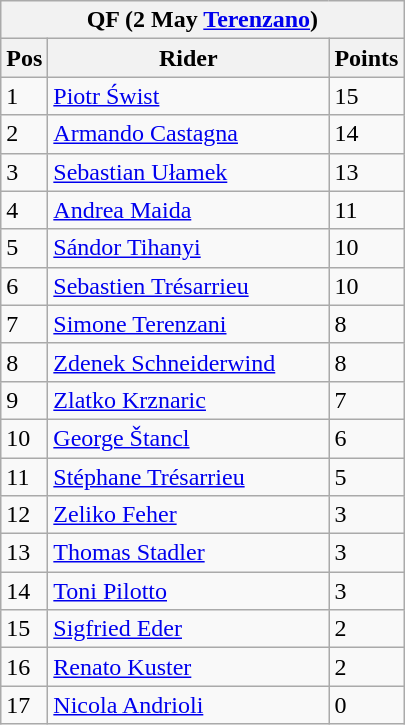<table class="wikitable">
<tr>
<th colspan="6">QF (2 May  <a href='#'>Terenzano</a>)</th>
</tr>
<tr>
<th width=20>Pos</th>
<th width=180>Rider</th>
<th width=40>Points</th>
</tr>
<tr>
<td>1</td>
<td style="text-align:left;"> <a href='#'>Piotr Świst</a></td>
<td>15</td>
</tr>
<tr>
<td>2</td>
<td style="text-align:left;"> <a href='#'>Armando Castagna</a></td>
<td>14</td>
</tr>
<tr>
<td>3</td>
<td style="text-align:left;"> <a href='#'>Sebastian Ułamek</a></td>
<td>13</td>
</tr>
<tr>
<td>4</td>
<td style="text-align:left;"> <a href='#'>Andrea Maida</a></td>
<td>11</td>
</tr>
<tr>
<td>5</td>
<td style="text-align:left;"> <a href='#'>Sándor Tihanyi</a></td>
<td>10</td>
</tr>
<tr>
<td>6</td>
<td style="text-align:left;"> <a href='#'>Sebastien Trésarrieu</a></td>
<td>10</td>
</tr>
<tr>
<td>7</td>
<td style="text-align:left;"> <a href='#'>Simone Terenzani</a></td>
<td>8</td>
</tr>
<tr>
<td>8</td>
<td style="text-align:left;"> <a href='#'>Zdenek Schneiderwind</a></td>
<td>8</td>
</tr>
<tr>
<td>9</td>
<td style="text-align:left;"> <a href='#'>Zlatko Krznaric</a></td>
<td>7</td>
</tr>
<tr>
<td>10</td>
<td style="text-align:left;"> <a href='#'>George Štancl</a></td>
<td>6</td>
</tr>
<tr>
<td>11</td>
<td style="text-align:left;"> <a href='#'>Stéphane Trésarrieu</a></td>
<td>5</td>
</tr>
<tr>
<td>12</td>
<td style="text-align:left;"> <a href='#'>Zeliko Feher</a></td>
<td>3</td>
</tr>
<tr>
<td>13</td>
<td style="text-align:left;"> <a href='#'>Thomas Stadler</a></td>
<td>3</td>
</tr>
<tr>
<td>14</td>
<td style="text-align:left;"> <a href='#'>Toni Pilotto</a></td>
<td>3</td>
</tr>
<tr>
<td>15</td>
<td style="text-align:left;"> <a href='#'>Sigfried Eder</a></td>
<td>2</td>
</tr>
<tr>
<td>16</td>
<td style="text-align:left;"> <a href='#'>Renato Kuster</a></td>
<td>2</td>
</tr>
<tr>
<td>17</td>
<td style="text-align:left;"> <a href='#'>Nicola Andrioli</a></td>
<td>0</td>
</tr>
</table>
